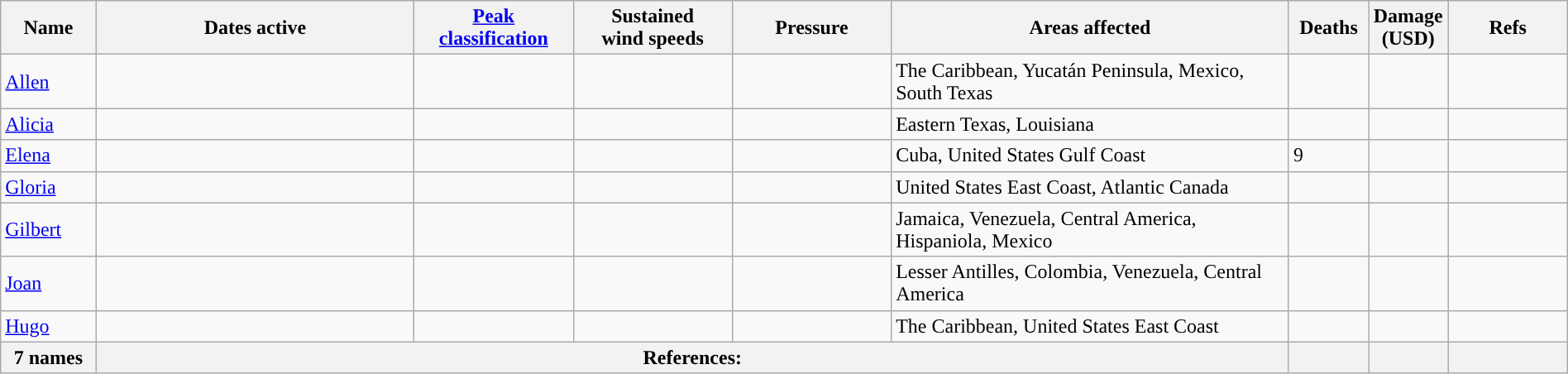<table class="wikitable sortable" width="100%">
<tr>
<th scope="col" width="6%">Name</th>
<th scope="col" width="20%">Dates active</th>
<th scope="col" width="10%"><a href='#'>Peak classification</a></th>
<th scope="col" width="10%">Sustained<br>wind speeds</th>
<th scope="col" width="10%">Pressure</th>
<th scope="col" width="25%" class="unsortable">Areas affected</th>
<th scope="col" width="5%">Deaths</th>
<th scope="col" width="5%">Damage<br>(USD)</th>
<th scope="col" width="7.5%" class="unsortable">Refs</th>
</tr>
<tr>
<td><a href='#'>Allen</a></td>
<td></td>
<td></td>
<td></td>
<td></td>
<td>The Caribbean, Yucatán Peninsula, Mexico, South Texas</td>
<td></td>
<td></td>
<td></td>
</tr>
<tr>
<td><a href='#'>Alicia</a></td>
<td></td>
<td></td>
<td></td>
<td></td>
<td>Eastern Texas, Louisiana</td>
<td></td>
<td></td>
<td></td>
</tr>
<tr>
<td><a href='#'>Elena</a></td>
<td></td>
<td></td>
<td></td>
<td></td>
<td>Cuba, United States Gulf Coast</td>
<td>9</td>
<td></td>
<td></td>
</tr>
<tr>
<td><a href='#'>Gloria</a></td>
<td></td>
<td></td>
<td></td>
<td></td>
<td>United States East Coast, Atlantic Canada</td>
<td></td>
<td></td>
<td></td>
</tr>
<tr>
<td><a href='#'>Gilbert</a></td>
<td></td>
<td></td>
<td></td>
<td></td>
<td>Jamaica, Venezuela, Central America, Hispaniola, Mexico</td>
<td></td>
<td></td>
<td></td>
</tr>
<tr>
<td><a href='#'>Joan</a></td>
<td></td>
<td></td>
<td></td>
<td></td>
<td>Lesser Antilles, Colombia, Venezuela, Central America</td>
<td></td>
<td></td>
<td></td>
</tr>
<tr>
<td><a href='#'>Hugo</a></td>
<td></td>
<td></td>
<td></td>
<td></td>
<td>The Caribbean, United States East Coast</td>
<td></td>
<td></td>
<td></td>
</tr>
<tr class="sortbottom">
<th>7 names</th>
<th colspan=5>References:</th>
<th></th>
<th></th>
<th></th>
</tr>
</table>
